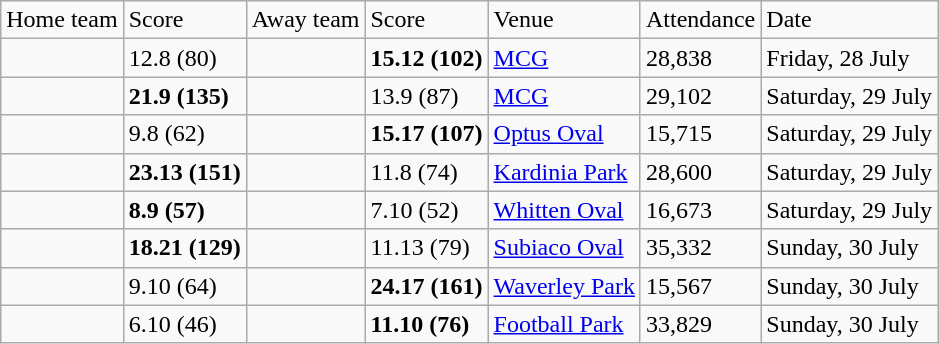<table class="wikitable" style="text-align:left">
<tr>
<td>Home team</td>
<td>Score</td>
<td>Away team</td>
<td>Score</td>
<td>Venue</td>
<td>Attendance</td>
<td>Date</td>
</tr>
<tr>
<td></td>
<td>12.8 (80)</td>
<td><strong></strong></td>
<td><strong>15.12 (102)</strong></td>
<td><a href='#'>MCG</a></td>
<td>28,838</td>
<td>Friday, 28 July</td>
</tr>
<tr>
<td><strong></strong></td>
<td><strong>21.9 (135)</strong></td>
<td></td>
<td>13.9 (87)</td>
<td><a href='#'>MCG</a></td>
<td>29,102</td>
<td>Saturday, 29 July</td>
</tr>
<tr>
<td></td>
<td>9.8 (62)</td>
<td><strong></strong></td>
<td><strong>15.17 (107)</strong></td>
<td><a href='#'>Optus Oval</a></td>
<td>15,715</td>
<td>Saturday, 29 July</td>
</tr>
<tr>
<td><strong></strong></td>
<td><strong>23.13 (151)</strong></td>
<td></td>
<td>11.8 (74)</td>
<td><a href='#'>Kardinia Park</a></td>
<td>28,600</td>
<td>Saturday, 29 July</td>
</tr>
<tr>
<td><strong></strong></td>
<td><strong>8.9 (57)</strong></td>
<td></td>
<td>7.10 (52)</td>
<td><a href='#'>Whitten Oval</a></td>
<td>16,673</td>
<td>Saturday, 29 July</td>
</tr>
<tr>
<td><strong></strong></td>
<td><strong>18.21 (129)</strong></td>
<td></td>
<td>11.13 (79)</td>
<td><a href='#'>Subiaco Oval</a></td>
<td>35,332</td>
<td>Sunday, 30 July</td>
</tr>
<tr>
<td></td>
<td>9.10 (64)</td>
<td><strong></strong></td>
<td><strong>24.17 (161)</strong></td>
<td><a href='#'>Waverley Park</a></td>
<td>15,567</td>
<td>Sunday, 30 July</td>
</tr>
<tr>
<td></td>
<td>6.10 (46)</td>
<td><strong></strong></td>
<td><strong>11.10 (76)</strong></td>
<td><a href='#'>Football Park</a></td>
<td>33,829</td>
<td>Sunday, 30 July</td>
</tr>
</table>
